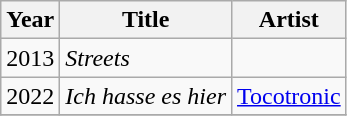<table class="wikitable sortable">
<tr>
<th>Year</th>
<th>Title</th>
<th>Artist</th>
</tr>
<tr>
<td>2013</td>
<td><em>Streets</em></td>
<td></td>
</tr>
<tr>
<td>2022</td>
<td><em>Ich hasse es hier</em></td>
<td><a href='#'>Tocotronic</a></td>
</tr>
<tr>
</tr>
</table>
